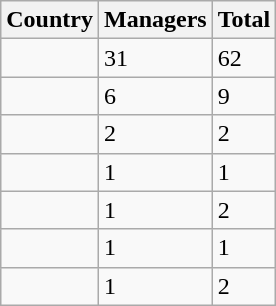<table class="sortable wikitable">
<tr>
<th>Country</th>
<th>Managers</th>
<th>Total</th>
</tr>
<tr>
<td></td>
<td>31</td>
<td>62</td>
</tr>
<tr>
<td></td>
<td>6</td>
<td>9</td>
</tr>
<tr>
<td></td>
<td>2</td>
<td>2</td>
</tr>
<tr>
<td></td>
<td>1</td>
<td>1</td>
</tr>
<tr>
<td></td>
<td>1</td>
<td>2</td>
</tr>
<tr>
<td></td>
<td>1</td>
<td>1</td>
</tr>
<tr>
<td></td>
<td>1</td>
<td>2</td>
</tr>
</table>
